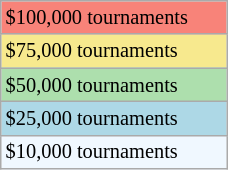<table class="wikitable"  style="font-size:85%; width:12%;">
<tr style="background:#f88379;">
<td>$100,000 tournaments</td>
</tr>
<tr style="background:#f7e98e;">
<td>$75,000 tournaments</td>
</tr>
<tr style="background:#addfad;">
<td>$50,000 tournaments</td>
</tr>
<tr style="background:lightblue;">
<td>$25,000 tournaments</td>
</tr>
<tr bgcolor="#f0f8ff">
<td>$10,000 tournaments</td>
</tr>
</table>
